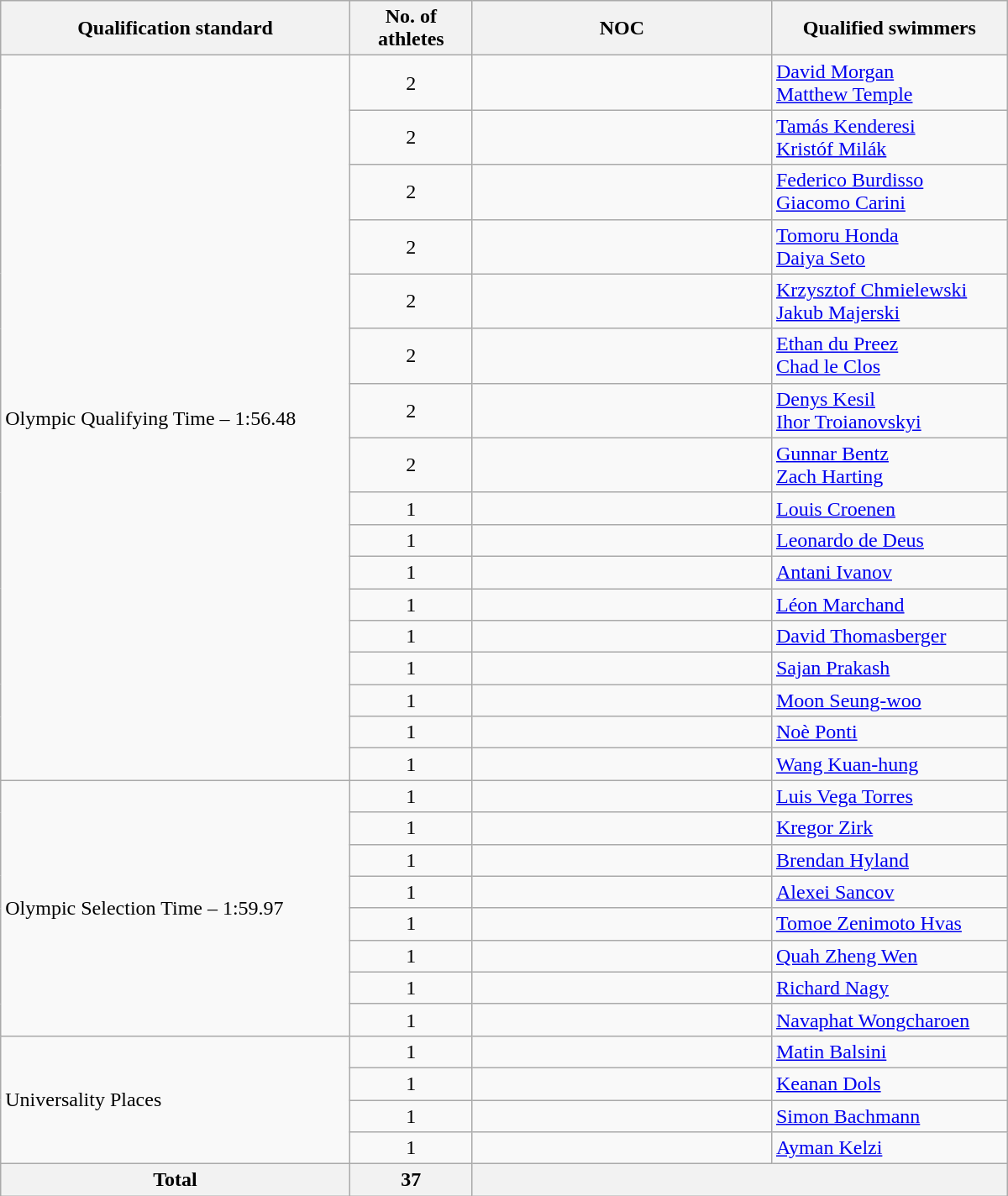<table class=wikitable style="text-align:left" width=800>
<tr>
<th>Qualification standard</th>
<th width=90>No. of athletes</th>
<th width=230>NOC</th>
<th>Qualified swimmers</th>
</tr>
<tr>
<td rowspan=17>Olympic Qualifying Time – 1:56.48</td>
<td align=center>2</td>
<td></td>
<td><a href='#'>David Morgan</a><br><a href='#'>Matthew Temple</a></td>
</tr>
<tr>
<td align=center>2</td>
<td></td>
<td><a href='#'>Tamás Kenderesi</a><br><a href='#'>Kristóf Milák</a></td>
</tr>
<tr>
<td align="center">2</td>
<td></td>
<td><a href='#'>Federico Burdisso</a><br><a href='#'>Giacomo Carini</a></td>
</tr>
<tr>
<td align=center>2</td>
<td></td>
<td><a href='#'>Tomoru Honda</a><br><a href='#'>Daiya Seto</a></td>
</tr>
<tr>
<td align=center>2</td>
<td></td>
<td><a href='#'>Krzysztof Chmielewski</a><br><a href='#'>Jakub Majerski</a></td>
</tr>
<tr>
<td align=center>2</td>
<td></td>
<td><a href='#'>Ethan du Preez</a><br><a href='#'>Chad le Clos</a></td>
</tr>
<tr>
<td align=center>2</td>
<td></td>
<td><a href='#'>Denys Kesil</a><br><a href='#'>Ihor Troianovskyi</a></td>
</tr>
<tr>
<td align=center>2</td>
<td></td>
<td><a href='#'>Gunnar Bentz</a><br><a href='#'>Zach Harting</a></td>
</tr>
<tr>
<td align=center>1</td>
<td></td>
<td><a href='#'>Louis Croenen</a></td>
</tr>
<tr>
<td align=center>1</td>
<td></td>
<td><a href='#'>Leonardo de Deus</a></td>
</tr>
<tr>
<td align=center>1</td>
<td></td>
<td><a href='#'>Antani Ivanov</a></td>
</tr>
<tr>
<td align=center>1</td>
<td></td>
<td><a href='#'>Léon Marchand</a></td>
</tr>
<tr>
<td align=center>1</td>
<td></td>
<td><a href='#'>David Thomasberger</a></td>
</tr>
<tr>
<td align=center>1</td>
<td></td>
<td><a href='#'>Sajan Prakash</a></td>
</tr>
<tr>
<td align=center>1</td>
<td></td>
<td><a href='#'>Moon Seung-woo</a></td>
</tr>
<tr>
<td align=center>1</td>
<td></td>
<td><a href='#'>Noè Ponti</a></td>
</tr>
<tr>
<td align=center>1</td>
<td></td>
<td><a href='#'>Wang Kuan-hung</a></td>
</tr>
<tr>
<td rowspan=8>Olympic Selection Time – 1:59.97</td>
<td align=center>1</td>
<td></td>
<td><a href='#'>Luis Vega Torres</a></td>
</tr>
<tr>
<td align=center>1</td>
<td></td>
<td><a href='#'>Kregor Zirk</a></td>
</tr>
<tr>
<td align=center>1</td>
<td></td>
<td><a href='#'>Brendan Hyland</a></td>
</tr>
<tr>
<td align=center>1</td>
<td></td>
<td><a href='#'>Alexei Sancov</a></td>
</tr>
<tr>
<td align=center>1</td>
<td></td>
<td><a href='#'>Tomoe Zenimoto Hvas</a></td>
</tr>
<tr>
<td align=center>1</td>
<td></td>
<td><a href='#'>Quah Zheng Wen</a></td>
</tr>
<tr>
<td align=center>1</td>
<td></td>
<td><a href='#'>Richard Nagy</a></td>
</tr>
<tr>
<td align=center>1</td>
<td></td>
<td><a href='#'>Navaphat Wongcharoen</a></td>
</tr>
<tr>
<td rowspan=4>Universality Places</td>
<td align=center>1</td>
<td></td>
<td><a href='#'>Matin Balsini</a></td>
</tr>
<tr>
<td align=center>1</td>
<td></td>
<td><a href='#'>Keanan Dols</a></td>
</tr>
<tr>
<td align=center>1</td>
<td></td>
<td><a href='#'>Simon Bachmann</a></td>
</tr>
<tr>
<td align=center>1</td>
<td></td>
<td><a href='#'>Ayman Kelzi</a></td>
</tr>
<tr>
<th><strong>Total</strong></th>
<th>37</th>
<th colspan=2></th>
</tr>
</table>
